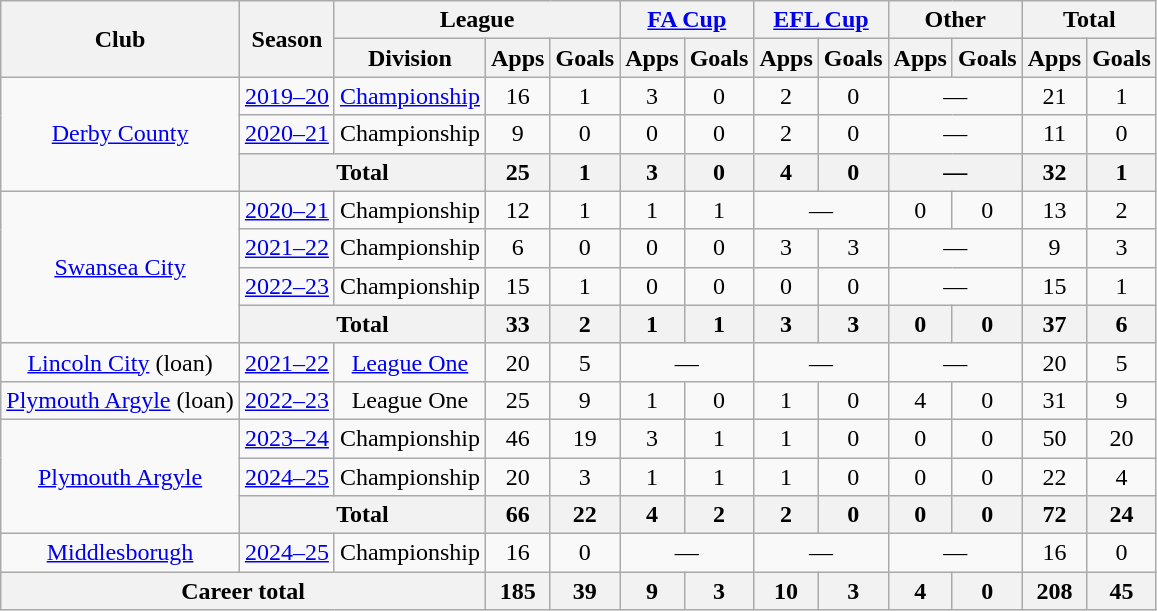<table class="wikitable" style="text-align: center;">
<tr>
<th rowspan="2">Club</th>
<th rowspan="2">Season</th>
<th colspan="3">League</th>
<th colspan="2"><a href='#'>FA Cup</a></th>
<th colspan="2"><a href='#'>EFL Cup</a></th>
<th colspan="2">Other</th>
<th colspan="2">Total</th>
</tr>
<tr>
<th>Division</th>
<th>Apps</th>
<th>Goals</th>
<th>Apps</th>
<th>Goals</th>
<th>Apps</th>
<th>Goals</th>
<th>Apps</th>
<th>Goals</th>
<th>Apps</th>
<th>Goals</th>
</tr>
<tr>
<td rowspan="3"><a href='#'>Derby County</a></td>
<td><a href='#'>2019–20</a></td>
<td><a href='#'>Championship</a></td>
<td>16</td>
<td>1</td>
<td>3</td>
<td>0</td>
<td>2</td>
<td>0</td>
<td colspan=2>—</td>
<td>21</td>
<td>1</td>
</tr>
<tr>
<td><a href='#'>2020–21</a></td>
<td>Championship</td>
<td>9</td>
<td>0</td>
<td>0</td>
<td>0</td>
<td>2</td>
<td>0</td>
<td colspan=2>—</td>
<td>11</td>
<td>0</td>
</tr>
<tr>
<th colspan="2">Total</th>
<th>25</th>
<th>1</th>
<th>3</th>
<th>0</th>
<th>4</th>
<th>0</th>
<th colspan=2>—</th>
<th>32</th>
<th>1</th>
</tr>
<tr>
<td rowspan="4"><a href='#'>Swansea City</a></td>
<td><a href='#'>2020–21</a></td>
<td>Championship</td>
<td>12</td>
<td>1</td>
<td>1</td>
<td>1</td>
<td colspan="2">—</td>
<td>0</td>
<td>0</td>
<td>13</td>
<td>2</td>
</tr>
<tr>
<td><a href='#'>2021–22</a></td>
<td>Championship</td>
<td>6</td>
<td>0</td>
<td>0</td>
<td>0</td>
<td>3</td>
<td>3</td>
<td colspan="2">—</td>
<td>9</td>
<td>3</td>
</tr>
<tr>
<td><a href='#'>2022–23</a></td>
<td>Championship</td>
<td>15</td>
<td>1</td>
<td>0</td>
<td>0</td>
<td>0</td>
<td>0</td>
<td colspan="2">—</td>
<td>15</td>
<td>1</td>
</tr>
<tr>
<th colspan="2">Total</th>
<th>33</th>
<th>2</th>
<th>1</th>
<th>1</th>
<th>3</th>
<th>3</th>
<th>0</th>
<th>0</th>
<th>37</th>
<th>6</th>
</tr>
<tr>
<td><a href='#'>Lincoln City</a> (loan)</td>
<td><a href='#'>2021–22</a></td>
<td><a href='#'>League One</a></td>
<td>20</td>
<td>5</td>
<td colspan="2">—</td>
<td colspan="2">—</td>
<td colspan="2">—</td>
<td>20</td>
<td>5</td>
</tr>
<tr>
<td><a href='#'>Plymouth Argyle</a> (loan)</td>
<td><a href='#'>2022–23</a></td>
<td>League One</td>
<td>25</td>
<td>9</td>
<td>1</td>
<td>0</td>
<td>1</td>
<td>0</td>
<td>4</td>
<td>0</td>
<td>31</td>
<td>9</td>
</tr>
<tr>
<td rowspan="3"><a href='#'>Plymouth Argyle</a></td>
<td><a href='#'>2023–24</a></td>
<td>Championship</td>
<td>46</td>
<td>19</td>
<td>3</td>
<td>1</td>
<td>1</td>
<td>0</td>
<td>0</td>
<td>0</td>
<td>50</td>
<td>20</td>
</tr>
<tr>
<td><a href='#'>2024–25</a></td>
<td>Championship</td>
<td>20</td>
<td>3</td>
<td>1</td>
<td>1</td>
<td>1</td>
<td>0</td>
<td>0</td>
<td>0</td>
<td>22</td>
<td>4</td>
</tr>
<tr>
<th colspan="2">Total</th>
<th>66</th>
<th>22</th>
<th>4</th>
<th>2</th>
<th>2</th>
<th>0</th>
<th>0</th>
<th>0</th>
<th>72</th>
<th>24</th>
</tr>
<tr>
<td><a href='#'>Middlesborugh</a></td>
<td><a href='#'>2024–25</a></td>
<td>Championship</td>
<td>16</td>
<td>0</td>
<td colspan="2">—</td>
<td colspan="2">—</td>
<td colspan="2">—</td>
<td>16</td>
<td>0</td>
</tr>
<tr>
<th colspan="3">Career total</th>
<th>185</th>
<th>39</th>
<th>9</th>
<th>3</th>
<th>10</th>
<th>3</th>
<th>4</th>
<th>0</th>
<th>208</th>
<th>45</th>
</tr>
</table>
